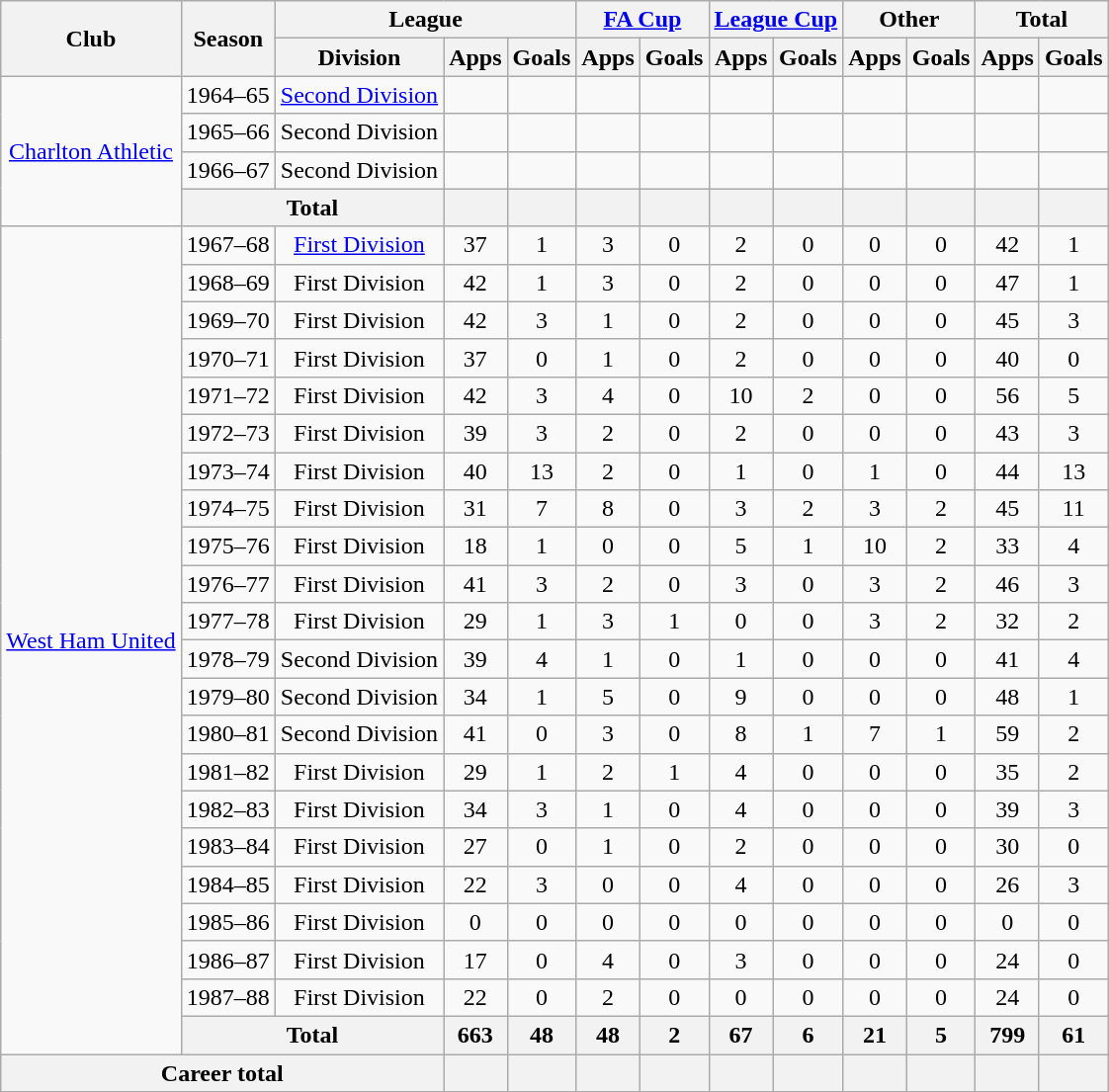<table class="wikitable" style="text-align:center">
<tr>
<th rowspan="2">Club</th>
<th rowspan="2">Season</th>
<th colspan="3">League</th>
<th colspan="2"><a href='#'>FA Cup</a></th>
<th colspan="2"><a href='#'>League Cup</a></th>
<th colspan="2">Other</th>
<th colspan="2">Total</th>
</tr>
<tr>
<th>Division</th>
<th>Apps</th>
<th>Goals</th>
<th>Apps</th>
<th>Goals</th>
<th>Apps</th>
<th>Goals</th>
<th>Apps</th>
<th>Goals</th>
<th>Apps</th>
<th>Goals</th>
</tr>
<tr>
<td rowspan="4"><a href='#'>Charlton Athletic</a></td>
<td>1964–65</td>
<td><a href='#'>Second Division</a></td>
<td></td>
<td></td>
<td></td>
<td></td>
<td></td>
<td></td>
<td></td>
<td></td>
<td></td>
<td></td>
</tr>
<tr>
<td>1965–66</td>
<td>Second Division</td>
<td></td>
<td></td>
<td></td>
<td></td>
<td></td>
<td></td>
<td></td>
<td></td>
<td></td>
<td></td>
</tr>
<tr>
<td>1966–67</td>
<td>Second Division</td>
<td></td>
<td></td>
<td></td>
<td></td>
<td></td>
<td></td>
<td></td>
<td></td>
<td></td>
<td></td>
</tr>
<tr>
<th colspan="2">Total</th>
<th></th>
<th></th>
<th></th>
<th></th>
<th></th>
<th></th>
<th></th>
<th></th>
<th></th>
<th></th>
</tr>
<tr>
<td rowspan="22"><a href='#'>West Ham United</a></td>
<td>1967–68</td>
<td><a href='#'>First Division</a></td>
<td>37</td>
<td>1</td>
<td>3</td>
<td>0</td>
<td>2</td>
<td>0</td>
<td>0</td>
<td>0</td>
<td>42</td>
<td>1 </td>
</tr>
<tr>
<td>1968–69</td>
<td>First Division</td>
<td>42</td>
<td>1</td>
<td>3</td>
<td>0</td>
<td>2</td>
<td>0</td>
<td>0</td>
<td>0</td>
<td>47</td>
<td>1 </td>
</tr>
<tr>
<td>1969–70</td>
<td>First Division</td>
<td>42</td>
<td>3</td>
<td>1</td>
<td>0</td>
<td>2</td>
<td>0</td>
<td>0</td>
<td>0</td>
<td>45</td>
<td>3 </td>
</tr>
<tr>
<td>1970–71</td>
<td>First Division</td>
<td>37</td>
<td>0</td>
<td>1</td>
<td>0</td>
<td>2</td>
<td>0</td>
<td>0</td>
<td>0</td>
<td>40</td>
<td>0 </td>
</tr>
<tr>
<td>1971–72</td>
<td>First Division</td>
<td>42</td>
<td>3</td>
<td>4</td>
<td>0</td>
<td>10</td>
<td>2</td>
<td>0</td>
<td>0</td>
<td>56</td>
<td>5 </td>
</tr>
<tr>
<td>1972–73</td>
<td>First Division</td>
<td>39</td>
<td>3</td>
<td>2</td>
<td>0</td>
<td>2</td>
<td>0</td>
<td>0</td>
<td>0</td>
<td>43</td>
<td>3 </td>
</tr>
<tr>
<td>1973–74</td>
<td>First Division</td>
<td>40</td>
<td>13</td>
<td>2</td>
<td>0</td>
<td>1</td>
<td>0</td>
<td>1</td>
<td>0</td>
<td>44</td>
<td>13 </td>
</tr>
<tr>
<td>1974–75</td>
<td>First Division</td>
<td>31</td>
<td>7</td>
<td>8</td>
<td>0</td>
<td>3</td>
<td>2</td>
<td>3</td>
<td>2</td>
<td>45</td>
<td>11 </td>
</tr>
<tr>
<td>1975–76</td>
<td>First Division</td>
<td>18</td>
<td>1</td>
<td>0</td>
<td>0</td>
<td>5</td>
<td>1</td>
<td>10</td>
<td>2</td>
<td>33</td>
<td>4 </td>
</tr>
<tr>
<td>1976–77</td>
<td>First Division</td>
<td>41</td>
<td>3</td>
<td>2</td>
<td>0</td>
<td>3</td>
<td>0</td>
<td>3</td>
<td>2</td>
<td>46</td>
<td>3 </td>
</tr>
<tr>
<td>1977–78</td>
<td>First Division</td>
<td>29</td>
<td>1</td>
<td>3</td>
<td>1</td>
<td>0</td>
<td>0</td>
<td>3</td>
<td>2</td>
<td>32</td>
<td>2 </td>
</tr>
<tr>
<td>1978–79</td>
<td>Second Division</td>
<td>39</td>
<td>4</td>
<td>1</td>
<td>0</td>
<td>1</td>
<td>0</td>
<td>0</td>
<td>0</td>
<td>41</td>
<td>4 </td>
</tr>
<tr>
<td>1979–80</td>
<td>Second Division</td>
<td>34</td>
<td>1</td>
<td>5</td>
<td>0</td>
<td>9</td>
<td>0</td>
<td>0</td>
<td>0</td>
<td>48</td>
<td>1 </td>
</tr>
<tr>
<td>1980–81</td>
<td>Second Division</td>
<td>41</td>
<td>0</td>
<td>3</td>
<td>0</td>
<td>8</td>
<td>1</td>
<td>7</td>
<td>1</td>
<td>59</td>
<td>2 </td>
</tr>
<tr>
<td>1981–82</td>
<td>First Division</td>
<td>29</td>
<td>1</td>
<td>2</td>
<td>1</td>
<td>4</td>
<td>0</td>
<td>0</td>
<td>0</td>
<td>35</td>
<td>2 </td>
</tr>
<tr>
<td>1982–83</td>
<td>First Division</td>
<td>34</td>
<td>3</td>
<td>1</td>
<td>0</td>
<td>4</td>
<td>0</td>
<td>0</td>
<td>0</td>
<td>39</td>
<td>3 </td>
</tr>
<tr>
<td>1983–84</td>
<td>First Division</td>
<td>27</td>
<td>0</td>
<td>1</td>
<td>0</td>
<td>2</td>
<td>0</td>
<td>0</td>
<td>0</td>
<td>30</td>
<td>0 </td>
</tr>
<tr>
<td>1984–85</td>
<td>First Division</td>
<td>22</td>
<td>3</td>
<td>0</td>
<td>0</td>
<td>4</td>
<td>0</td>
<td>0</td>
<td>0</td>
<td>26</td>
<td>3 </td>
</tr>
<tr>
<td>1985–86</td>
<td>First Division</td>
<td>0</td>
<td>0</td>
<td>0</td>
<td>0</td>
<td>0</td>
<td>0</td>
<td>0</td>
<td>0</td>
<td>0</td>
<td>0 </td>
</tr>
<tr>
<td>1986–87</td>
<td>First Division</td>
<td>17</td>
<td>0</td>
<td>4</td>
<td>0</td>
<td>3</td>
<td>0</td>
<td>0</td>
<td>0</td>
<td>24</td>
<td>0 </td>
</tr>
<tr>
<td>1987–88</td>
<td>First Division</td>
<td>22</td>
<td>0</td>
<td>2</td>
<td>0</td>
<td>0</td>
<td>0</td>
<td>0</td>
<td>0</td>
<td>24</td>
<td>0 </td>
</tr>
<tr>
<th colspan="2">Total</th>
<th>663</th>
<th>48</th>
<th>48</th>
<th>2</th>
<th>67</th>
<th>6</th>
<th>21</th>
<th>5</th>
<th>799</th>
<th>61 </th>
</tr>
<tr>
<th colspan="3">Career total</th>
<th></th>
<th></th>
<th></th>
<th></th>
<th></th>
<th></th>
<th></th>
<th></th>
<th></th>
<th></th>
</tr>
</table>
